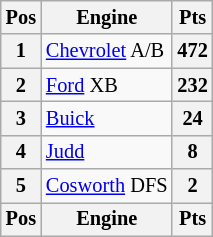<table class="wikitable" style="font-size: 85%;; text-align:center;">
<tr>
<th valign="middle">Pos</th>
<th valign="middle">Engine</th>
<th valign="middle">Pts</th>
</tr>
<tr>
<th>1</th>
<td align="left"> <a href='#'>Chevrolet</a> A/B</td>
<th>472</th>
</tr>
<tr>
<th>2</th>
<td align="left"> <a href='#'>Ford</a> XB</td>
<th>232</th>
</tr>
<tr>
<th>3</th>
<td align="left"> <a href='#'>Buick</a></td>
<th>24</th>
</tr>
<tr>
<th>4</th>
<td align="left"> <a href='#'>Judd</a></td>
<th>8</th>
</tr>
<tr>
<th>5</th>
<td align="left"> <a href='#'>Cosworth</a> DFS</td>
<th>2</th>
</tr>
<tr valign="top">
<th valign="middle">Pos</th>
<th valign="middle">Engine</th>
<th valign="middle">Pts</th>
</tr>
</table>
